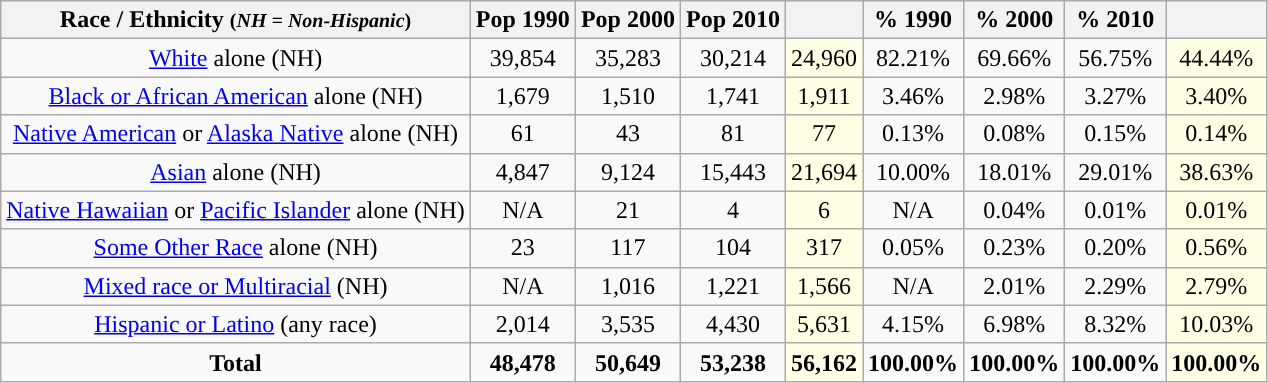<table class="wikitable" style="text-align:center;">
<tr>
<th>Race / Ethnicity <small>(<em>NH = Non-Hispanic</em>)</small></th>
<th>Pop 1990</th>
<th>Pop 2000</th>
<th>Pop 2010</th>
<th></th>
<th>% 1990</th>
<th>% 2000</th>
<th>% 2010</th>
<th></th>
</tr>
<tr>
<td><a href='#'>White</a> alone (NH)</td>
<td>39,854</td>
<td>35,283</td>
<td>30,214</td>
<td style='background: #ffffe6;'>24,960</td>
<td>82.21%</td>
<td>69.66%</td>
<td>56.75%</td>
<td style='background: #ffffe6;'>44.44%</td>
</tr>
<tr>
<td><a href='#'>Black or African American</a> alone (NH)</td>
<td>1,679</td>
<td>1,510</td>
<td>1,741</td>
<td style='background: #ffffe6;'>1,911</td>
<td>3.46%</td>
<td>2.98%</td>
<td>3.27%</td>
<td style='background: #ffffe6;'>3.40%</td>
</tr>
<tr>
<td><a href='#'>Native American</a> or <a href='#'>Alaska Native</a> alone (NH)</td>
<td>61</td>
<td>43</td>
<td>81</td>
<td style='background: #ffffe6;'>77</td>
<td>0.13%</td>
<td>0.08%</td>
<td>0.15%</td>
<td style='background: #ffffe6;'>0.14%</td>
</tr>
<tr>
<td><a href='#'>Asian</a> alone (NH)</td>
<td>4,847</td>
<td>9,124</td>
<td>15,443</td>
<td style='background: #ffffe6;'>21,694</td>
<td>10.00%</td>
<td>18.01%</td>
<td>29.01%</td>
<td style='background: #ffffe6;'>38.63%</td>
</tr>
<tr>
<td><a href='#'>Native Hawaiian</a> or <a href='#'>Pacific Islander</a> alone (NH)</td>
<td>N/A</td>
<td>21</td>
<td>4</td>
<td style='background: #ffffe6;'>6</td>
<td>N/A</td>
<td>0.04%</td>
<td>0.01%</td>
<td style='background: #ffffe6;'>0.01%</td>
</tr>
<tr>
<td><a href='#'>Some Other Race</a> alone (NH)</td>
<td>23</td>
<td>117</td>
<td>104</td>
<td style='background: #ffffe6;'>317</td>
<td>0.05%</td>
<td>0.23%</td>
<td>0.20%</td>
<td style='background: #ffffe6;'>0.56%</td>
</tr>
<tr>
<td><a href='#'>Mixed race or Multiracial</a> (NH)</td>
<td>N/A</td>
<td>1,016</td>
<td>1,221</td>
<td style='background: #ffffe6;'>1,566</td>
<td>N/A</td>
<td>2.01%</td>
<td>2.29%</td>
<td style='background: #ffffe6;'>2.79%</td>
</tr>
<tr>
<td><a href='#'>Hispanic or Latino</a> (any race)</td>
<td>2,014</td>
<td>3,535</td>
<td>4,430</td>
<td style='background: #ffffe6;'>5,631</td>
<td>4.15%</td>
<td>6.98%</td>
<td>8.32%</td>
<td style='background: #ffffe6;'>10.03%</td>
</tr>
<tr>
<td><strong>Total</strong></td>
<td><strong>48,478</strong></td>
<td><strong>50,649</strong></td>
<td><strong>53,238</strong></td>
<td style='background: #ffffe6;'><strong>56,162</strong></td>
<td><strong>100.00%</strong></td>
<td><strong>100.00%</strong></td>
<td><strong>100.00%</strong></td>
<td style='background: #ffffe6;'><strong>100.00%</strong></td>
</tr>
</table>
